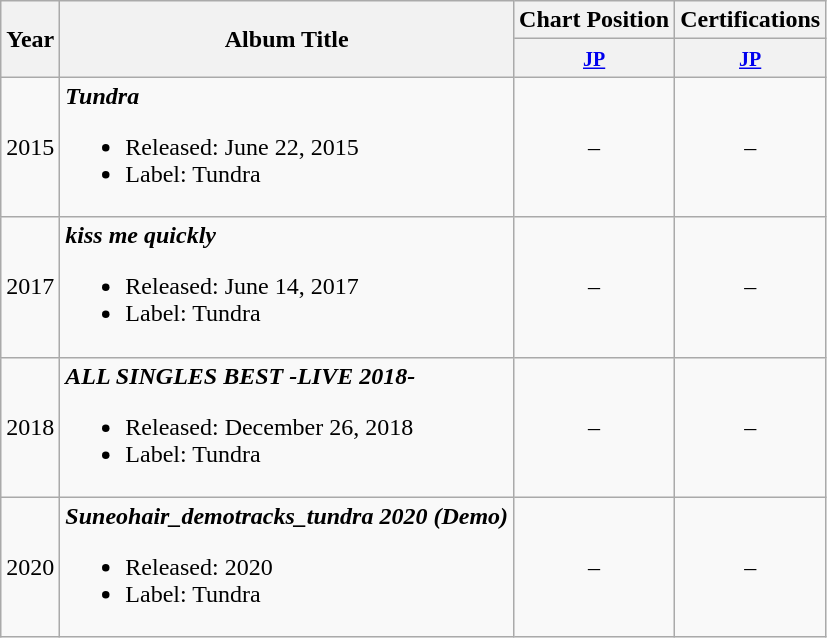<table class="wikitable">
<tr>
<th align="center" rowspan="2">Year</th>
<th align="center" rowspan="2">Album Title</th>
<th align="center">Chart Position</th>
<th align="center">Certifications</th>
</tr>
<tr>
<th align="center"><small><a href='#'>JP</a></small></th>
<th align="center"><small><a href='#'>JP</a></small></th>
</tr>
<tr>
<td align="center" rowspan="1">2015</td>
<td align="left"><strong><em>Tundra</em></strong><br><ul><li>Released: June 22, 2015</li><li>Label: Tundra</li></ul></td>
<td align="center">–</td>
<td align="center">–</td>
</tr>
<tr>
<td>2017</td>
<td><strong><em>kiss me quickly</em></strong><br><ul><li>Released: June 14, 2017</li><li>Label: Tundra</li></ul></td>
<td align="center">–</td>
<td align="center">–</td>
</tr>
<tr>
<td>2018</td>
<td><strong><em>ALL SINGLES BEST -LIVE 2018-</em></strong><br><ul><li>Released: December 26, 2018</li><li>Label: Tundra</li></ul></td>
<td align="center">–</td>
<td align="center">–</td>
</tr>
<tr>
<td>2020</td>
<td><strong><em>Suneohair_demotracks_tundra 2020 (Demo)</em></strong><br><ul><li>Released: 2020</li><li>Label: Tundra</li></ul></td>
<td align="center">–</td>
<td align="center">–</td>
</tr>
</table>
